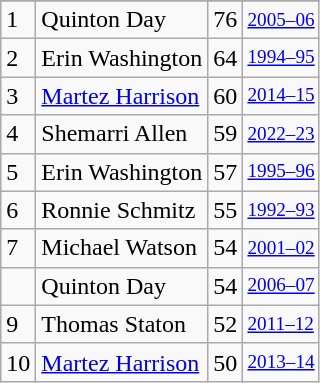<table class="wikitable">
<tr>
</tr>
<tr>
<td>1</td>
<td>Quinton Day</td>
<td>76</td>
<td style="font-size:80%;"><a href='#'>2005–06</a></td>
</tr>
<tr>
<td>2</td>
<td>Erin Washington</td>
<td>64</td>
<td style="font-size:80%;"><a href='#'>1994–95</a></td>
</tr>
<tr>
<td>3</td>
<td><a href='#'>Martez Harrison</a></td>
<td>60</td>
<td style="font-size:80%;"><a href='#'>2014–15</a></td>
</tr>
<tr>
<td>4</td>
<td>Shemarri Allen</td>
<td>59</td>
<td style="font-size:80%;"><a href='#'>2022–23</a></td>
</tr>
<tr>
<td>5</td>
<td>Erin Washington</td>
<td>57</td>
<td style="font-size:80%;"><a href='#'>1995–96</a></td>
</tr>
<tr>
<td>6</td>
<td>Ronnie Schmitz</td>
<td>55</td>
<td style="font-size:80%;"><a href='#'>1992–93</a></td>
</tr>
<tr>
<td>7</td>
<td>Michael Watson</td>
<td>54</td>
<td style="font-size:80%;"><a href='#'>2001–02</a></td>
</tr>
<tr>
<td></td>
<td>Quinton Day</td>
<td>54</td>
<td style="font-size:80%;"><a href='#'>2006–07</a></td>
</tr>
<tr>
<td>9</td>
<td>Thomas Staton</td>
<td>52</td>
<td style="font-size:80%;"><a href='#'>2011–12</a></td>
</tr>
<tr>
<td>10</td>
<td><a href='#'>Martez Harrison</a></td>
<td>50</td>
<td style="font-size:80%;"><a href='#'>2013–14</a></td>
</tr>
</table>
